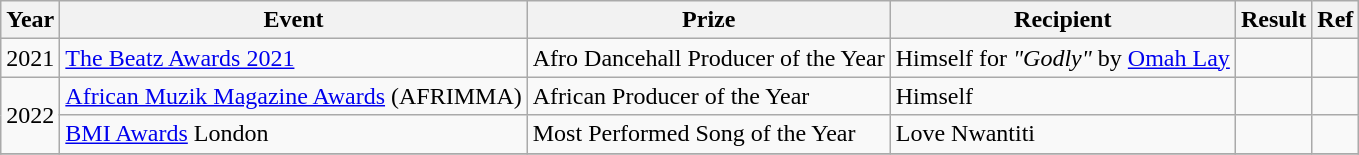<table class ="wikitable">
<tr>
<th>Year</th>
<th>Event</th>
<th>Prize</th>
<th>Recipient</th>
<th>Result</th>
<th>Ref</th>
</tr>
<tr>
<td>2021</td>
<td><a href='#'>The Beatz Awards 2021</a></td>
<td>Afro Dancehall Producer of the Year</td>
<td>Himself for <em>"Godly"</em> by <a href='#'>Omah Lay</a></td>
<td></td>
<td></td>
</tr>
<tr>
<td rowspan="2">2022</td>
<td><a href='#'>African Muzik Magazine Awards</a> (AFRIMMA)</td>
<td>African Producer of the Year</td>
<td>Himself</td>
<td></td>
<td></td>
</tr>
<tr>
<td><a href='#'>BMI Awards</a> London</td>
<td>Most Performed Song of the Year</td>
<td>Love Nwantiti</td>
<td></td>
<td></td>
</tr>
<tr>
</tr>
</table>
